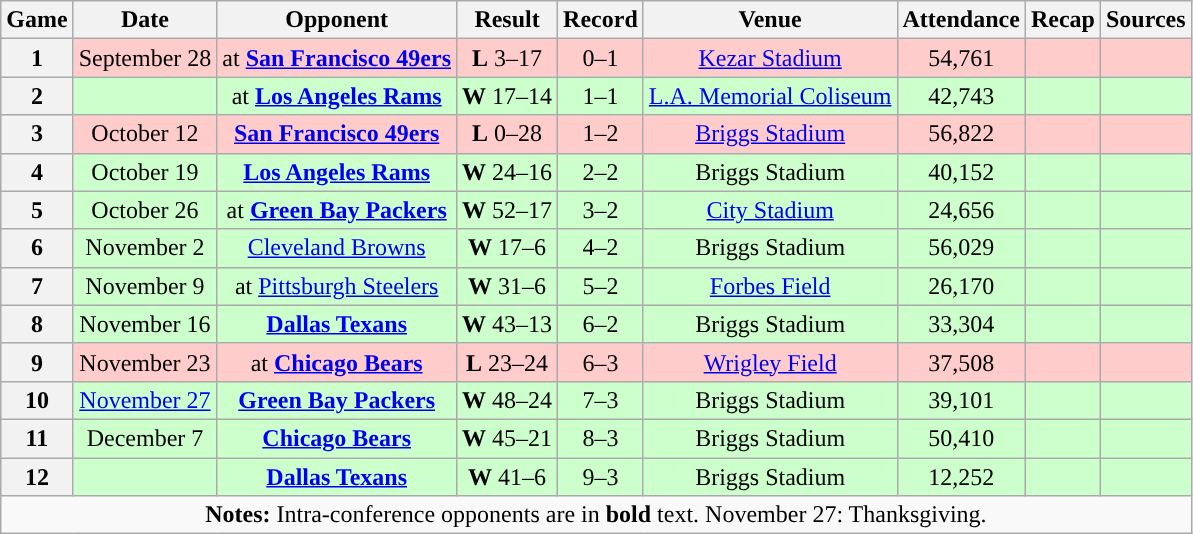<table class="wikitable" style="text-align:center">
<tr>
<th>Game</th>
<th>Date</th>
<th>Opponent</th>
<th>Result</th>
<th>Record</th>
<th>Venue</th>
<th>Attendance</th>
<th>Recap</th>
<th>Sources</th>
</tr>
<tr style="background:#fcc">
<th>1</th>
<td>September 28</td>
<td>at <strong><a href='#'>San Francisco 49ers</a></strong></td>
<td><strong>L</strong> 3–17</td>
<td>0–1</td>
<td><a href='#'>Kezar Stadium</a></td>
<td>54,761</td>
<td></td>
<td></td>
</tr>
<tr style="background:#cfc">
<th>2</th>
<td></td>
<td>at <strong><a href='#'>Los Angeles Rams</a></strong></td>
<td><strong>W</strong> 17–14</td>
<td>1–1</td>
<td><a href='#'>L.A. Memorial Coliseum</a></td>
<td>42,743</td>
<td></td>
<td></td>
</tr>
<tr style="background:#fcc">
<th>3</th>
<td>October 12</td>
<td><strong><a href='#'>San Francisco 49ers</a></strong></td>
<td><strong>L</strong> 0–28</td>
<td>1–2</td>
<td><a href='#'>Briggs Stadium</a></td>
<td>56,822</td>
<td></td>
<td></td>
</tr>
<tr style="background:#cfc">
<th>4</th>
<td>October 19</td>
<td><strong><a href='#'>Los Angeles Rams</a></strong></td>
<td><strong>W</strong> 24–16</td>
<td>2–2</td>
<td>Briggs Stadium</td>
<td>40,152</td>
<td></td>
<td></td>
</tr>
<tr style="background:#cfc">
<th>5</th>
<td>October 26</td>
<td>at <strong><a href='#'>Green Bay Packers</a></strong></td>
<td><strong>W</strong> 52–17</td>
<td>3–2</td>
<td><a href='#'>City Stadium</a></td>
<td>24,656</td>
<td></td>
<td></td>
</tr>
<tr style="background:#cfc">
<th>6</th>
<td>November 2</td>
<td><a href='#'>Cleveland Browns</a></td>
<td><strong>W</strong> 17–6</td>
<td>4–2</td>
<td>Briggs Stadium</td>
<td>56,029</td>
<td></td>
<td></td>
</tr>
<tr style="background:#cfc">
<th>7</th>
<td>November 9</td>
<td>at <a href='#'>Pittsburgh Steelers</a></td>
<td><strong>W</strong> 31–6</td>
<td>5–2</td>
<td><a href='#'>Forbes Field</a></td>
<td>26,170</td>
<td></td>
<td></td>
</tr>
<tr style="background:#cfc">
<th>8</th>
<td>November 16</td>
<td><strong><a href='#'>Dallas Texans</a></strong></td>
<td><strong>W</strong> 43–13</td>
<td>6–2</td>
<td>Briggs Stadium</td>
<td>33,304</td>
<td></td>
<td></td>
</tr>
<tr style="background:#fcc">
<th>9</th>
<td>November 23</td>
<td>at <strong><a href='#'>Chicago Bears</a></strong></td>
<td><strong>L</strong> 23–24</td>
<td>6–3</td>
<td><a href='#'>Wrigley Field</a></td>
<td>37,508</td>
<td></td>
<td></td>
</tr>
<tr style="background:#cfc">
<th>10</th>
<td><a href='#'>November 27</a></td>
<td><strong><a href='#'>Green Bay Packers</a></strong></td>
<td><strong>W</strong> 48–24</td>
<td>7–3</td>
<td>Briggs Stadium</td>
<td>39,101</td>
<td></td>
<td></td>
</tr>
<tr style="background:#cfc">
<th>11</th>
<td>December 7</td>
<td><strong><a href='#'>Chicago Bears</a></strong></td>
<td><strong>W</strong> 45–21</td>
<td>8–3</td>
<td>Briggs Stadium</td>
<td>50,410</td>
<td></td>
<td></td>
</tr>
<tr style="background:#cfc">
<th>12</th>
<td></td>
<td><strong><a href='#'>Dallas Texans</a></strong></td>
<td><strong>W</strong> 41–6</td>
<td>9–3</td>
<td>Briggs Stadium</td>
<td>12,252</td>
<td></td>
<td></td>
</tr>
<tr>
<td colspan="10"><strong>Notes:</strong> Intra-conference opponents are in <strong>bold</strong> text. November 27: Thanksgiving.</td>
</tr>
</table>
